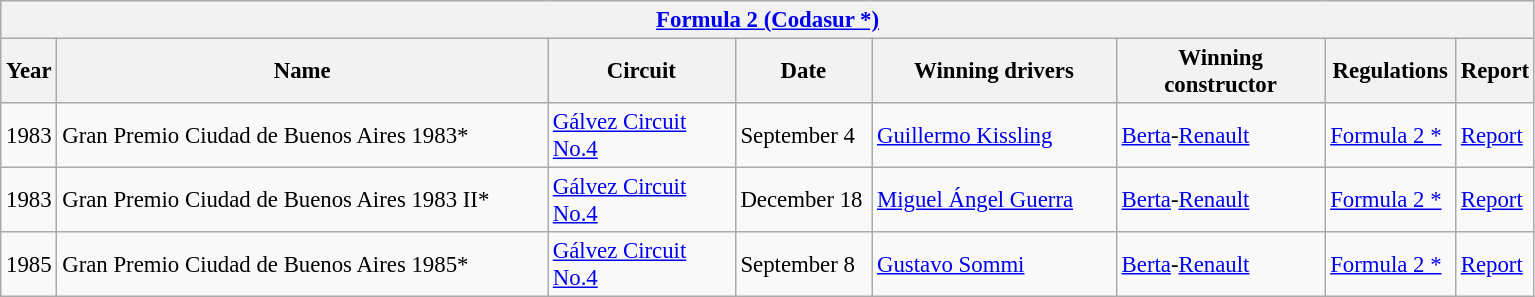<table class="wikitable" style="font-size:95%">
<tr>
<th colspan=8><a href='#'>Formula 2 (Codasur *)</a></th>
</tr>
<tr>
<th style="width:30px;">Year</th>
<th style="width:320px;">Name</th>
<th style="width:118px;">Circuit</th>
<th style="width:84px;">Date</th>
<th style="width:156px;">Winning drivers</th>
<th style="width:132px;">Winning constructor</th>
<th style="width:80px;">Regulations</th>
<th style="width:38px;">Report</th>
</tr>
<tr>
<td>1983</td>
<td> Gran Premio Ciudad de Buenos Aires 1983*</td>
<td><a href='#'>Gálvez Circuit No.4</a></td>
<td>September 4</td>
<td> <a href='#'>Guillermo Kissling</a></td>
<td><a href='#'>Berta</a>-<a href='#'>Renault</a></td>
<td><a href='#'>Formula 2 *</a></td>
<td><a href='#'>Report</a></td>
</tr>
<tr>
<td>1983</td>
<td> Gran Premio Ciudad de Buenos Aires 1983 II*</td>
<td><a href='#'>Gálvez Circuit No.4</a></td>
<td>December 18</td>
<td> <a href='#'>Miguel Ángel Guerra</a></td>
<td><a href='#'>Berta</a>-<a href='#'>Renault</a></td>
<td><a href='#'>Formula 2 *</a></td>
<td><a href='#'>Report</a></td>
</tr>
<tr>
<td>1985</td>
<td> Gran Premio Ciudad de Buenos Aires 1985*</td>
<td><a href='#'>Gálvez Circuit No.4</a></td>
<td>September 8</td>
<td> <a href='#'>Gustavo Sommi</a></td>
<td><a href='#'>Berta</a>-<a href='#'>Renault</a></td>
<td><a href='#'>Formula 2 *</a></td>
<td><a href='#'>Report</a></td>
</tr>
</table>
